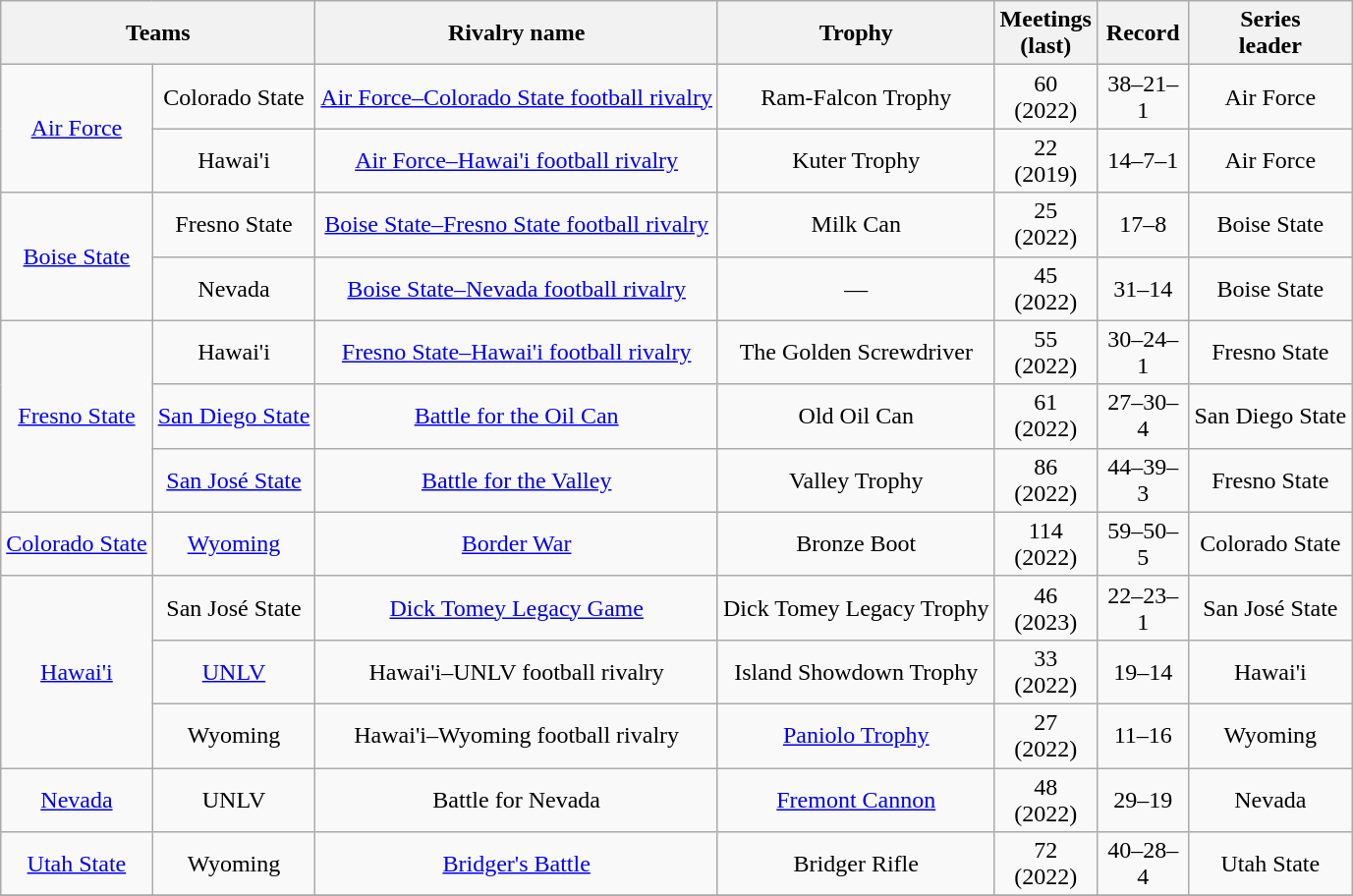<table class="wikitable sortable" style="text-align:center">
<tr>
<th colspan=2>Teams</th>
<th>Rivalry name</th>
<th>Trophy</th>
<th>Meetings<br>(last)</th>
<th width=55>Record</th>
<th>Series<br>leader</th>
</tr>
<tr>
<td rowspan=2><a href='#'>Air Force</a></td>
<td>Colorado State</td>
<td><a href='#'>Air Force–Colorado State football rivalry</a></td>
<td>Ram-Falcon Trophy</td>
<td>60<br>(2022)</td>
<td>38–21–1</td>
<td>Air Force</td>
</tr>
<tr>
<td>Hawai'i</td>
<td><a href='#'>Air Force–Hawai'i football rivalry</a></td>
<td>Kuter Trophy</td>
<td>22<br>(2019)</td>
<td>14–7–1</td>
<td>Air Force</td>
</tr>
<tr>
<td rowspan=2><a href='#'>Boise State</a></td>
<td>Fresno State</td>
<td><a href='#'>Boise State–Fresno State football rivalry</a></td>
<td>Milk Can</td>
<td>25<br>(2022)</td>
<td>17–8</td>
<td>Boise State</td>
</tr>
<tr>
<td>Nevada</td>
<td><a href='#'>Boise State–Nevada football rivalry</a></td>
<td>—</td>
<td>45<br>(2022)</td>
<td>31–14</td>
<td>Boise State</td>
</tr>
<tr>
<td rowspan=3><a href='#'>Fresno State</a></td>
<td>Hawai'i</td>
<td><a href='#'>Fresno State–Hawai'i football rivalry</a></td>
<td>The Golden Screwdriver</td>
<td>55<br>(2022)</td>
<td>30–24–1</td>
<td>Fresno State</td>
</tr>
<tr>
<td><a href='#'>San Diego State</a></td>
<td><a href='#'>Battle for the Oil Can</a></td>
<td>Old Oil Can</td>
<td>61<br>(2022)</td>
<td>27–30–4</td>
<td>San Diego State</td>
</tr>
<tr>
<td><a href='#'>San José State</a></td>
<td><a href='#'>Battle for the Valley</a></td>
<td>Valley Trophy</td>
<td>86<br>(2022)</td>
<td>44–39–3</td>
<td>Fresno State</td>
</tr>
<tr>
<td rowspan=1><a href='#'>Colorado State</a></td>
<td><a href='#'>Wyoming</a></td>
<td><a href='#'>Border War</a></td>
<td>Bronze Boot</td>
<td>114<br>(2022)</td>
<td>59–50–5</td>
<td>Colorado State</td>
</tr>
<tr>
<td rowspan="3"><a href='#'>Hawai'i</a></td>
<td>San José State</td>
<td><a href='#'>Dick Tomey Legacy Game</a></td>
<td>Dick Tomey Legacy Trophy</td>
<td>46<br>(2023)</td>
<td>22–23–1</td>
<td>San José State</td>
</tr>
<tr>
<td><a href='#'>UNLV</a></td>
<td>Hawai'i–UNLV football rivalry</td>
<td>Island Showdown Trophy</td>
<td>33<br>(2022)</td>
<td>19–14</td>
<td>Hawai'i</td>
</tr>
<tr>
<td>Wyoming</td>
<td>Hawai'i–Wyoming football rivalry</td>
<td><a href='#'>Paniolo Trophy</a></td>
<td>27<br>(2022)</td>
<td>11–16</td>
<td>Wyoming</td>
</tr>
<tr>
<td rowspan=1><a href='#'>Nevada</a></td>
<td>UNLV</td>
<td>Battle for Nevada</td>
<td><a href='#'>Fremont Cannon</a></td>
<td>48<br>(2022)</td>
<td>29–19</td>
<td>Nevada</td>
</tr>
<tr>
<td><a href='#'>Utah State</a></td>
<td>Wyoming</td>
<td><a href='#'>Bridger's Battle</a></td>
<td>Bridger Rifle</td>
<td>72<br>(2022)</td>
<td>40–28–4</td>
<td>Utah State</td>
</tr>
<tr>
</tr>
</table>
